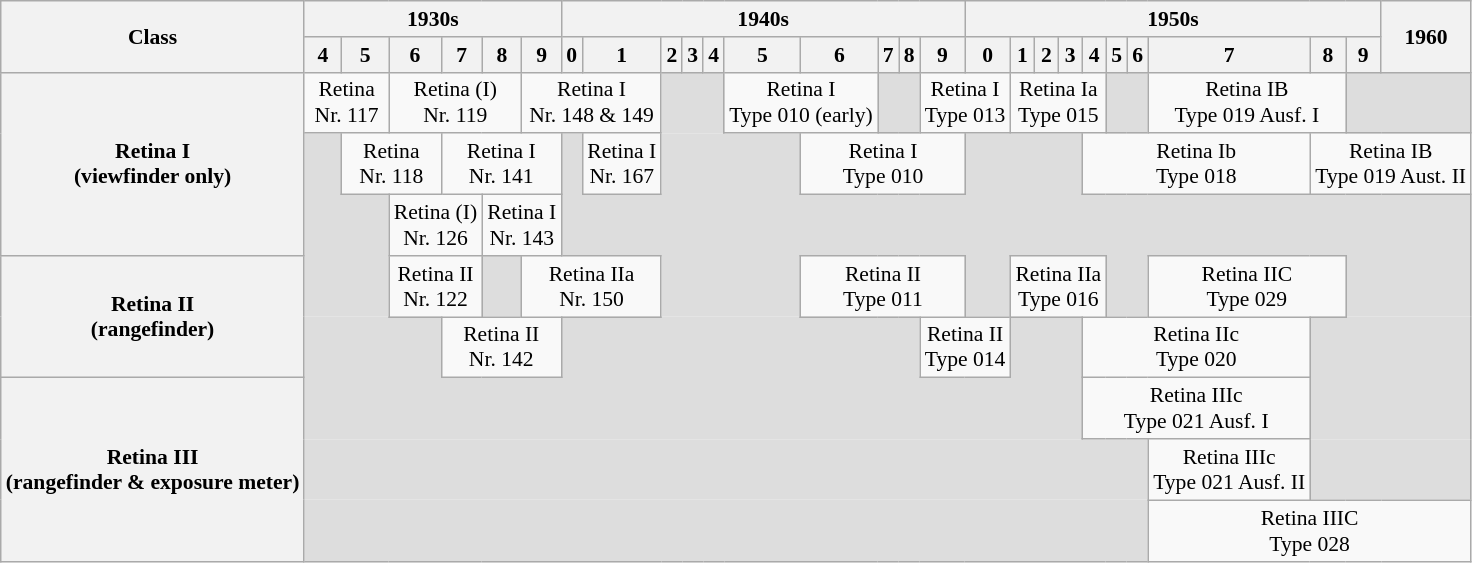<table class="wikitable" style="font-size:90%;text-align:center;">
<tr>
<th rowspan=2>Class</th>
<th colspan=6>1930s</th>
<th colspan=10>1940s</th>
<th colspan=10>1950s</th>
<th rowspan=2>1960</th>
</tr>
<tr>
<th>4</th>
<th>5</th>
<th>6</th>
<th>7</th>
<th>8</th>
<th>9</th>
<th>0</th>
<th>1</th>
<th>2</th>
<th>3</th>
<th>4</th>
<th>5</th>
<th>6</th>
<th>7</th>
<th>8</th>
<th>9</th>
<th>0</th>
<th>1</th>
<th>2</th>
<th>3</th>
<th>4</th>
<th>5</th>
<th>6</th>
<th>7</th>
<th>8</th>
<th>9</th>
</tr>
<tr>
<th rowspan=3>Retina I<br>(viewfinder only)</th>
<td colspan=2>Retina<br>Nr. 117</td>
<td colspan=3>Retina (I)<br>Nr. 119</td>
<td colspan=3>Retina I<br>Nr. 148 & 149</td>
<td colspan=3 style="background:#ddd;border:none;"> </td>
<td colspan=2>Retina I<br>Type 010 (early)</td>
<td colspan=2 style="background:#ddd;border:none;"> </td>
<td colspan=2>Retina I<br>Type 013</td>
<td colspan=4>Retina Ia<br>Type 015</td>
<td colspan=2 style="background:#ddd;border:none;"> </td>
<td colspan=2>Retina IB<br>Type 019 Ausf. I</td>
<td colspan=2 style="background:#ddd;border:none;"> </td>
</tr>
<tr>
<td colspan=1 style="background:#ddd;border:none;"> </td>
<td colspan=2>Retina<br>Nr. 118</td>
<td colspan=3>Retina I<br>Nr. 141</td>
<td colspan=1 style="background:#ddd;border:none;"> </td>
<td colspan=1>Retina I<br>Nr. 167</td>
<td colspan=4 style="background:#ddd;border:none;"> </td>
<td colspan=4>Retina I<br>Type 010</td>
<td colspan=4 style="background:#ddd;border:none;"> </td>
<td colspan=4>Retina Ib<br>Type 018</td>
<td colspan=3>Retina IB<br>Type 019 Aust. II</td>
</tr>
<tr>
<td colspan=2 style="background:#ddd;border:none;"> </td>
<td colspan=2>Retina (I)<br>Nr. 126</td>
<td colspan=2>Retina I<br>Nr. 143</td>
<td colspan=21 style="background:#ddd;border:none;"> </td>
</tr>
<tr>
<th rowspan=2>Retina II<br>(rangefinder)</th>
<td colspan=2 style="background:#ddd;border:none;"> </td>
<td colspan=2>Retina II<br>Nr. 122</td>
<td colspan=1 style="background:#ddd;border:none;"> </td>
<td colspan=3>Retina IIa<br>Nr. 150</td>
<td colspan=4 style="background:#ddd;border:none;"> </td>
<td colspan=4>Retina II<br>Type 011</td>
<td colspan=1 style="background:#ddd;border:none;"> </td>
<td colspan=4>Retina IIa<br>Type 016</td>
<td colspan=2 style="background:#ddd;border:none;"> </td>
<td colspan=2>Retina IIC<br>Type 029</td>
<td colspan=2 style="background:#ddd;border:none;"> </td>
</tr>
<tr>
<td colspan=3 style="background:#ddd;border:none;"> </td>
<td colspan=3>Retina II<br>Nr. 142</td>
<td colspan=9 style="background:#ddd;border:none;"> </td>
<td colspan=2>Retina II<br>Type 014</td>
<td colspan=3 style="background:#ddd;border:none;"> </td>
<td colspan=4>Retina IIc<br>Type 020</td>
<td colspan=3 style="background:#ddd;border:none;"> </td>
</tr>
<tr>
<th rowspan=3>Retina III<br>(rangefinder & exposure meter)</th>
<td colspan=20 style="background:#ddd;border:none;"> </td>
<td colspan=4>Retina IIIc<br>Type 021 Ausf. I</td>
<td colspan=3 style="background:#ddd;border:none;"> </td>
</tr>
<tr>
<td colspan=23 style="background:#ddd;border:none;"> </td>
<td colspan=1>Retina IIIc<br>Type 021 Ausf. II</td>
<td colspan=3 style="background:#ddd;border:none;"> </td>
</tr>
<tr>
<td colspan=23 style="background:#ddd;border:none;"> </td>
<td colspan=4>Retina IIIC<br>Type 028</td>
</tr>
</table>
